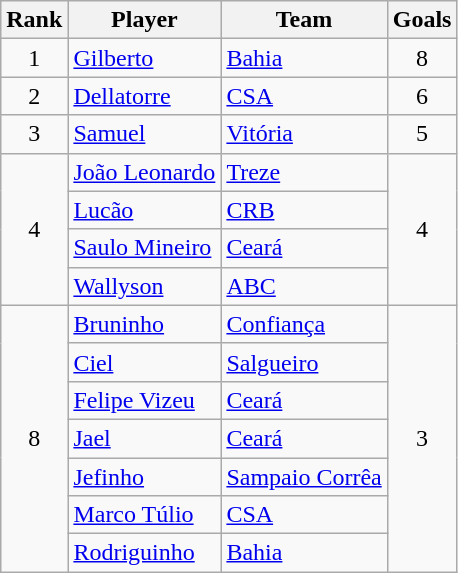<table class="wikitable" style="text-align:left">
<tr>
<th>Rank</th>
<th>Player</th>
<th>Team</th>
<th>Goals</th>
</tr>
<tr>
<td align=center>1</td>
<td> <a href='#'>Gilberto</a></td>
<td> <a href='#'>Bahia</a></td>
<td align=center>8</td>
</tr>
<tr>
<td align=center>2</td>
<td> <a href='#'>Dellatorre</a></td>
<td> <a href='#'>CSA</a></td>
<td align=center>6</td>
</tr>
<tr>
<td align=center>3</td>
<td> <a href='#'>Samuel</a></td>
<td> <a href='#'>Vitória</a></td>
<td align=center>5</td>
</tr>
<tr>
<td align=center rowspan=4>4</td>
<td> <a href='#'>João Leonardo</a></td>
<td> <a href='#'>Treze</a></td>
<td align=center rowspan=4>4</td>
</tr>
<tr>
<td> <a href='#'>Lucão</a></td>
<td> <a href='#'>CRB</a></td>
</tr>
<tr>
<td> <a href='#'>Saulo Mineiro</a></td>
<td> <a href='#'>Ceará</a></td>
</tr>
<tr>
<td> <a href='#'>Wallyson</a></td>
<td> <a href='#'>ABC</a></td>
</tr>
<tr>
<td align=center rowspan=7>8</td>
<td> <a href='#'>Bruninho</a></td>
<td> <a href='#'>Confiança</a></td>
<td align=center rowspan=7>3</td>
</tr>
<tr>
<td> <a href='#'>Ciel</a></td>
<td> <a href='#'>Salgueiro</a></td>
</tr>
<tr>
<td> <a href='#'>Felipe Vizeu</a></td>
<td> <a href='#'>Ceará</a></td>
</tr>
<tr>
<td> <a href='#'>Jael</a></td>
<td> <a href='#'>Ceará</a></td>
</tr>
<tr>
<td> <a href='#'>Jefinho</a></td>
<td> <a href='#'>Sampaio Corrêa</a></td>
</tr>
<tr>
<td> <a href='#'>Marco Túlio</a></td>
<td> <a href='#'>CSA</a></td>
</tr>
<tr>
<td> <a href='#'>Rodriguinho</a></td>
<td> <a href='#'>Bahia</a></td>
</tr>
</table>
